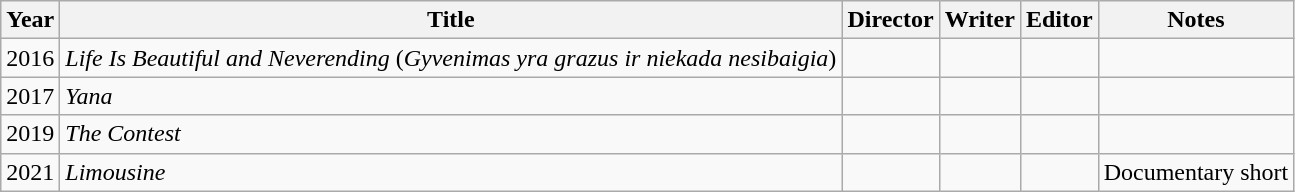<table class="wikitable">
<tr>
<th>Year</th>
<th>Title</th>
<th>Director</th>
<th>Writer</th>
<th>Editor</th>
<th>Notes</th>
</tr>
<tr>
<td>2016</td>
<td><em>Life Is Beautiful and Neverending</em> (<em>Gyvenimas yra grazus ir niekada nesibaigia</em>)</td>
<td></td>
<td></td>
<td></td>
<td></td>
</tr>
<tr>
<td>2017</td>
<td><em>Yana</em></td>
<td></td>
<td></td>
<td></td>
<td></td>
</tr>
<tr>
<td>2019</td>
<td><em>The Contest</em></td>
<td></td>
<td></td>
<td></td>
<td></td>
</tr>
<tr>
<td>2021</td>
<td><em>Limousine</em></td>
<td></td>
<td></td>
<td></td>
<td>Documentary short</td>
</tr>
</table>
